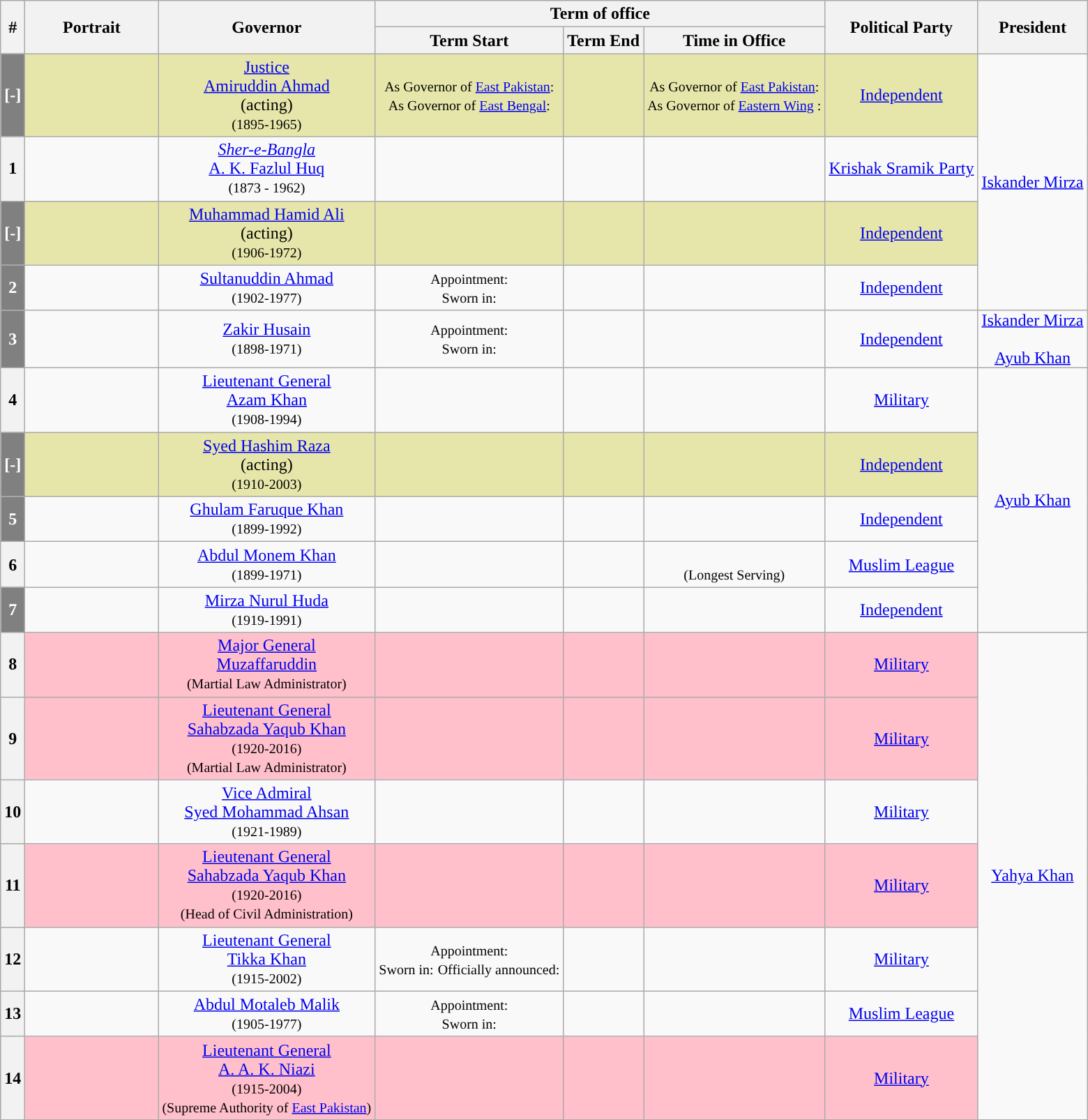<table class="wikitable sortable" style="text-align:center">
<tr>
<th rowspan="2" class="unsortable">#</th>
<th rowspan="2" class="unsortable" style="width:120px;">Portrait</th>
<th rowspan="2">Governor</th>
<th colspan="3">Term of office</th>
<th rowspan="2">Political Party</th>
<th rowspan="2">President</th>
</tr>
<tr>
<th>Term Start</th>
<th>Term End</th>
<th>Time in Office</th>
</tr>
<tr>
<td style="background-color:gray; color:white;"><strong>[-]</strong></td>
<td style="background:#e6e6aa;"></td>
<td style="background:#e6e6aa;"><a href='#'>Justice</a><br><a href='#'>Amiruddin Ahmad</a><br>(acting)<br><small>(1895-1965)</small></td>
<td style="background:#e6e6aa;"><small>As Governor of <a href='#'>East Pakistan</a>:</small><br><small>As Governor of <a href='#'>East Bengal</a>:</small>
</td>
<td style="background:#e6e6aa;"></td>
<td style="background:#e6e6aa;"><small>As Governor of <a href='#'>East Pakistan</a>:</small><br><small>As Governor of <a href='#'>Eastern Wing</a> :</small>
</td>
<td style="background:#e6e6aa;"><a href='#'>Independent</a></td>
<td rowspan="4"><a href='#'>Iskander Mirza</a></td>
</tr>
<tr>
<th style="background-color: ">1</th>
<td></td>
<td><em><a href='#'>Sher-e-Bangla</a></em><br><a href='#'>A. K. Fazlul Huq</a><br><small>(1873 - 1962)</small></td>
<td></td>
<td></td>
<td></td>
<td><a href='#'>Krishak Sramik Party</a></td>
</tr>
<tr style="background:#e6e6aa;">
<th style="background-color: gray; color:white"><strong>[-]</strong></th>
<td></td>
<td><a href='#'>Muhammad Hamid Ali</a><br>(acting)<br><small>(1906-1972)</small></td>
<td></td>
<td></td>
<td></td>
<td><a href='#'>Independent</a></td>
</tr>
<tr>
<th style="background-color: gray; color:white">2</th>
<td></td>
<td><a href='#'>Sultanuddin Ahmad</a><br><small>(1902-1977)</small></td>
<td><small>Appointment:</small><br><small>Sworn in:</small>
</td>
<td></td>
<td></td>
<td><a href='#'>Independent</a></td>
</tr>
<tr>
<th style="background-color: gray; color:white">3</th>
<td></td>
<td><a href='#'>Zakir Husain</a><br><small>(1898-1971)</small></td>
<td><small>Appointment:</small><br><small>Sworn in:</small>
</td>
<td></td>
<td></td>
<td><a href='#'>Independent</a></td>
<td style="padding:0;"><div><a href='#'>Iskander Mirza</a></div><br><div><a href='#'>Ayub Khan</a></div></td>
</tr>
<tr>
<th style="background-color: ">4<br></th>
<td></td>
<td><a href='#'>Lieutenant General</a><br><a href='#'>Azam Khan</a><br><small>(1908-1994)</small></td>
<td></td>
<td></td>
<td></td>
<td><a href='#'>Military</a></td>
<td rowspan="5"><a href='#'>Ayub Khan</a></td>
</tr>
<tr style="background:#e6e6aa;">
<td style="background-color:gray; color:white;"><strong>[-]</strong></td>
<td></td>
<td><a href='#'>Syed Hashim Raza</a><br>(acting)<br><small>(1910-2003)</small></td>
<td></td>
<td></td>
<td></td>
<td><a href='#'>Independent</a></td>
</tr>
<tr>
<th style="background-color: gray; color:white">5</th>
<td></td>
<td><a href='#'>Ghulam Faruque Khan</a><br><small>(1899-1992)</small></td>
<td></td>
<td></td>
<td></td>
<td><a href='#'>Independent</a></td>
</tr>
<tr>
<th style="background-color: ">6</th>
<td></td>
<td><a href='#'>Abdul Monem Khan</a><br><small>(1899-1971)</small></td>
<td></td>
<td></td>
<td><br><small>(Longest Serving)</small></td>
<td><a href='#'>Muslim League</a></td>
</tr>
<tr>
<th style="background-color: gray; color:white">7</th>
<td></td>
<td><a href='#'>Mirza Nurul Huda</a><br><small>(1919-1991)</small></td>
<td></td>
<td></td>
<td></td>
<td><a href='#'>Independent</a></td>
</tr>
<tr>
<th style="background-color: ">8<br></th>
<td style="background-color: pink;"></td>
<td style="background-color: pink;"><a href='#'>Major General</a><br><a href='#'>Muzaffaruddin</a><br><small>(Martial Law Administrator)</small></td>
<td style="background-color: pink;"></td>
<td style="background-color: pink;"></td>
<td style="background-color: pink;"></td>
<td style="background-color: pink;"><a href='#'>Military</a></td>
<td rowspan="7"><a href='#'>Yahya Khan</a></td>
</tr>
<tr style="background-color: pink;">
<th style="background-color: ">9<br></th>
<td></td>
<td><a href='#'>Lieutenant General</a><br><a href='#'>Sahabzada Yaqub Khan</a><br><small>(1920-2016)</small><br><small>(Martial Law Administrator)</small></td>
<td></td>
<td></td>
<td></td>
<td><a href='#'>Military</a></td>
</tr>
<tr>
<th style="background-color: ">10<br></th>
<td></td>
<td><a href='#'>Vice Admiral</a><br><a href='#'>Syed Mohammad Ahsan</a><br><small>(1921-1989)</small></td>
<td></td>
<td></td>
<td></td>
<td><a href='#'>Military</a></td>
</tr>
<tr style="background-color: pink;">
<th style="background-color: ">11<br></th>
<td></td>
<td><a href='#'>Lieutenant General</a><br><a href='#'>Sahabzada Yaqub Khan</a><br><small>(1920-2016)</small><br><small>(Head of Civil Administration)</small></td>
<td></td>
<td></td>
<td></td>
<td><a href='#'>Military</a></td>
</tr>
<tr>
<th style="background-color: ">12<br></th>
<td></td>
<td><a href='#'>Lieutenant General</a><br><a href='#'>Tikka Khan</a><br><small>(1915-2002)</small></td>
<td><small>Appointment:</small><br><small>Sworn in:</small>
<small>Officially announced:</small>
</td>
<td></td>
<td></td>
<td><a href='#'>Military</a></td>
</tr>
<tr>
<th style="background-color: ">13</th>
<td></td>
<td><a href='#'>Abdul Motaleb Malik</a><br><small>(1905-1977)</small></td>
<td><small>Appointment:</small><br><small>Sworn in:</small>
</td>
<td></td>
<td></td>
<td><a href='#'>Muslim League</a></td>
</tr>
<tr style="background-color: pink;">
<th style="background-color: ">14<br></th>
<td></td>
<td><a href='#'>Lieutenant General</a><br><a href='#'>A. A. K. Niazi</a><br><small>(1915-2004)</small><br><small>(Supreme Authority of <a href='#'>East Pakistan</a>)</small></td>
<td></td>
<td></td>
<td></td>
<td><a href='#'>Military</a></td>
</tr>
</table>
